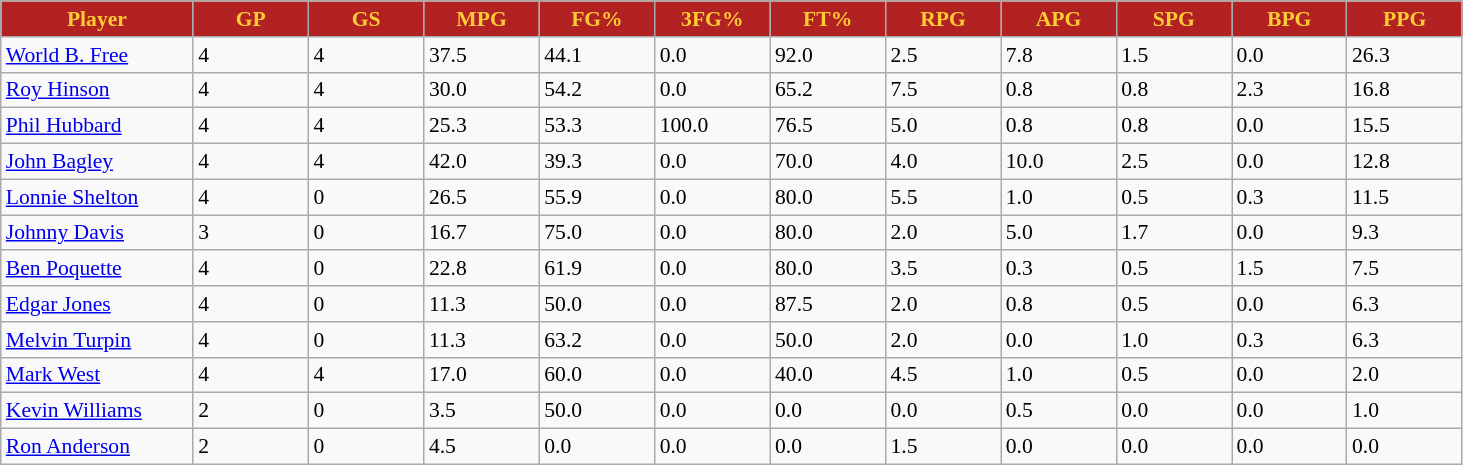<table class="wikitable sortable" style="font-size: 90%">
<tr>
<th style="background:#b22222; color:#ffcc33" width="10%">Player</th>
<th style="background:#b22222; color:#ffcc33" width="6%">GP</th>
<th style="background:#b22222; color:#ffcc33" width="6%">GS</th>
<th style="background:#b22222; color:#ffcc33" width="6%">MPG</th>
<th style="background:#b22222; color:#ffcc33" width="6%">FG%</th>
<th style="background:#b22222; color:#ffcc33" width="6%">3FG%</th>
<th style="background:#b22222; color:#ffcc33" width="6%">FT%</th>
<th style="background:#b22222; color:#ffcc33" width="6%">RPG</th>
<th style="background:#b22222; color:#ffcc33" width="6%">APG</th>
<th style="background:#b22222; color:#ffcc33" width="6%">SPG</th>
<th style="background:#b22222; color:#ffcc33" width="6%">BPG</th>
<th style="background:#b22222; color:#ffcc33" width="6%">PPG</th>
</tr>
<tr>
<td><a href='#'>World B. Free</a></td>
<td>4</td>
<td>4</td>
<td>37.5</td>
<td>44.1</td>
<td>0.0</td>
<td>92.0</td>
<td>2.5</td>
<td>7.8</td>
<td>1.5</td>
<td>0.0</td>
<td>26.3</td>
</tr>
<tr>
<td><a href='#'>Roy Hinson</a></td>
<td>4</td>
<td>4</td>
<td>30.0</td>
<td>54.2</td>
<td>0.0</td>
<td>65.2</td>
<td>7.5</td>
<td>0.8</td>
<td>0.8</td>
<td>2.3</td>
<td>16.8</td>
</tr>
<tr>
<td><a href='#'>Phil Hubbard</a></td>
<td>4</td>
<td>4</td>
<td>25.3</td>
<td>53.3</td>
<td>100.0</td>
<td>76.5</td>
<td>5.0</td>
<td>0.8</td>
<td>0.8</td>
<td>0.0</td>
<td>15.5</td>
</tr>
<tr>
<td><a href='#'>John Bagley</a></td>
<td>4</td>
<td>4</td>
<td>42.0</td>
<td>39.3</td>
<td>0.0</td>
<td>70.0</td>
<td>4.0</td>
<td>10.0</td>
<td>2.5</td>
<td>0.0</td>
<td>12.8</td>
</tr>
<tr>
<td><a href='#'>Lonnie Shelton</a></td>
<td>4</td>
<td>0</td>
<td>26.5</td>
<td>55.9</td>
<td>0.0</td>
<td>80.0</td>
<td>5.5</td>
<td>1.0</td>
<td>0.5</td>
<td>0.3</td>
<td>11.5</td>
</tr>
<tr>
<td><a href='#'>Johnny Davis</a></td>
<td>3</td>
<td>0</td>
<td>16.7</td>
<td>75.0</td>
<td>0.0</td>
<td>80.0</td>
<td>2.0</td>
<td>5.0</td>
<td>1.7</td>
<td>0.0</td>
<td>9.3</td>
</tr>
<tr>
<td><a href='#'>Ben Poquette</a></td>
<td>4</td>
<td>0</td>
<td>22.8</td>
<td>61.9</td>
<td>0.0</td>
<td>80.0</td>
<td>3.5</td>
<td>0.3</td>
<td>0.5</td>
<td>1.5</td>
<td>7.5</td>
</tr>
<tr>
<td><a href='#'>Edgar Jones</a></td>
<td>4</td>
<td>0</td>
<td>11.3</td>
<td>50.0</td>
<td>0.0</td>
<td>87.5</td>
<td>2.0</td>
<td>0.8</td>
<td>0.5</td>
<td>0.0</td>
<td>6.3</td>
</tr>
<tr>
<td><a href='#'>Melvin Turpin</a></td>
<td>4</td>
<td>0</td>
<td>11.3</td>
<td>63.2</td>
<td>0.0</td>
<td>50.0</td>
<td>2.0</td>
<td>0.0</td>
<td>1.0</td>
<td>0.3</td>
<td>6.3</td>
</tr>
<tr>
<td><a href='#'>Mark West</a></td>
<td>4</td>
<td>4</td>
<td>17.0</td>
<td>60.0</td>
<td>0.0</td>
<td>40.0</td>
<td>4.5</td>
<td>1.0</td>
<td>0.5</td>
<td>0.0</td>
<td>2.0</td>
</tr>
<tr>
<td><a href='#'>Kevin Williams</a></td>
<td>2</td>
<td>0</td>
<td>3.5</td>
<td>50.0</td>
<td>0.0</td>
<td>0.0</td>
<td>0.0</td>
<td>0.5</td>
<td>0.0</td>
<td>0.0</td>
<td>1.0</td>
</tr>
<tr>
<td><a href='#'>Ron Anderson</a></td>
<td>2</td>
<td>0</td>
<td>4.5</td>
<td>0.0</td>
<td>0.0</td>
<td>0.0</td>
<td>1.5</td>
<td>0.0</td>
<td>0.0</td>
<td>0.0</td>
<td>0.0</td>
</tr>
</table>
